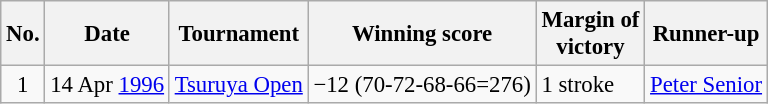<table class="wikitable" style="font-size:95%;">
<tr>
<th>No.</th>
<th>Date</th>
<th>Tournament</th>
<th>Winning score</th>
<th>Margin of<br>victory</th>
<th>Runner-up</th>
</tr>
<tr>
<td align=center>1</td>
<td align=right>14 Apr <a href='#'>1996</a></td>
<td><a href='#'>Tsuruya Open</a></td>
<td>−12 (70-72-68-66=276)</td>
<td>1 stroke</td>
<td> <a href='#'>Peter Senior</a></td>
</tr>
</table>
